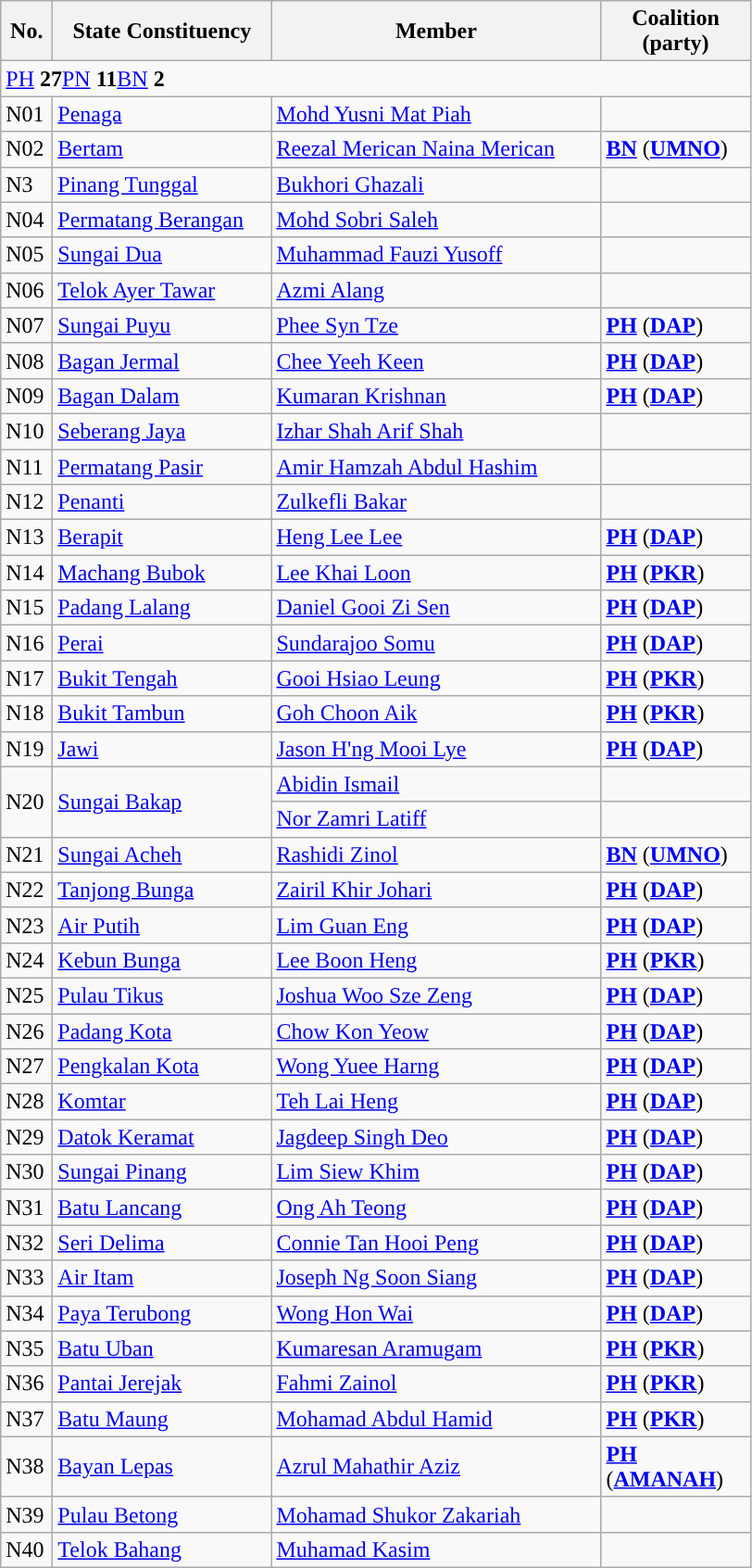<table class="wikitable sortable">
<tr>
<th style="width:30px;">No.</th>
<th style="width:150px;">State Constituency</th>
<th style="width:230px;">Member</th>
<th style="width:100px;">Coalition (party)</th>
</tr>
<tr>
<td colspan="4"><a href='#'>PH</a> <strong>27</strong><a href='#'>PN</a> <strong>11</strong><a href='#'>BN</a> <strong>2</strong></td>
</tr>
<tr>
<td>N01</td>
<td><a href='#'>Penaga</a></td>
<td><a href='#'>Mohd Yusni Mat Piah</a></td>
<td></td>
</tr>
<tr>
<td>N02</td>
<td><a href='#'>Bertam</a></td>
<td><a href='#'>Reezal Merican Naina Merican</a></td>
<td><strong><a href='#'>BN</a></strong> (<strong><a href='#'>UMNO</a></strong>)</td>
</tr>
<tr>
<td>N3</td>
<td><a href='#'>Pinang Tunggal</a></td>
<td><a href='#'>Bukhori Ghazali</a></td>
<td></td>
</tr>
<tr>
<td>N04</td>
<td><a href='#'>Permatang Berangan</a></td>
<td><a href='#'>Mohd Sobri Saleh</a></td>
<td></td>
</tr>
<tr>
<td>N05</td>
<td><a href='#'>Sungai Dua</a></td>
<td><a href='#'>Muhammad Fauzi Yusoff</a></td>
<td></td>
</tr>
<tr>
<td>N06</td>
<td><a href='#'>Telok Ayer Tawar</a></td>
<td><a href='#'>Azmi Alang</a></td>
<td></td>
</tr>
<tr>
<td>N07</td>
<td><a href='#'>Sungai Puyu</a></td>
<td><a href='#'>Phee Syn Tze</a></td>
<td><strong><a href='#'>PH</a></strong> (<strong><a href='#'>DAP</a></strong>)</td>
</tr>
<tr>
<td>N08</td>
<td><a href='#'>Bagan Jermal</a></td>
<td><a href='#'>Chee Yeeh Keen</a></td>
<td><strong><a href='#'>PH</a></strong> (<strong><a href='#'>DAP</a></strong>)</td>
</tr>
<tr>
<td>N09</td>
<td><a href='#'>Bagan Dalam</a></td>
<td><a href='#'>Kumaran Krishnan</a></td>
<td><strong><a href='#'>PH</a></strong> (<strong><a href='#'>DAP</a></strong>)</td>
</tr>
<tr>
<td>N10</td>
<td><a href='#'>Seberang Jaya</a></td>
<td><a href='#'>Izhar Shah Arif Shah</a></td>
<td></td>
</tr>
<tr>
<td>N11</td>
<td><a href='#'>Permatang Pasir</a></td>
<td><a href='#'>Amir Hamzah Abdul Hashim</a></td>
<td></td>
</tr>
<tr>
<td>N12</td>
<td><a href='#'>Penanti</a></td>
<td><a href='#'>Zulkefli Bakar</a></td>
<td></td>
</tr>
<tr>
<td>N13</td>
<td><a href='#'>Berapit</a></td>
<td><a href='#'>Heng Lee Lee</a></td>
<td><strong><a href='#'>PH</a></strong> (<strong><a href='#'>DAP</a></strong>)</td>
</tr>
<tr>
<td>N14</td>
<td><a href='#'>Machang Bubok</a></td>
<td><a href='#'>Lee Khai Loon</a></td>
<td><strong><a href='#'>PH</a></strong> (<strong><a href='#'>PKR</a></strong>)</td>
</tr>
<tr>
<td>N15</td>
<td><a href='#'>Padang Lalang</a></td>
<td><a href='#'>Daniel Gooi Zi Sen</a></td>
<td><strong><a href='#'>PH</a></strong> (<strong><a href='#'>DAP</a></strong>)</td>
</tr>
<tr>
<td>N16</td>
<td><a href='#'>Perai</a></td>
<td><a href='#'>Sundarajoo Somu</a></td>
<td><strong><a href='#'>PH</a></strong> (<strong><a href='#'>DAP</a></strong>)</td>
</tr>
<tr>
<td>N17</td>
<td><a href='#'>Bukit Tengah</a></td>
<td><a href='#'>Gooi Hsiao Leung</a></td>
<td><strong><a href='#'>PH</a></strong> (<strong><a href='#'>PKR</a></strong>)</td>
</tr>
<tr>
<td>N18</td>
<td><a href='#'>Bukit Tambun</a></td>
<td><a href='#'>Goh Choon Aik</a></td>
<td><strong><a href='#'>PH</a></strong> (<strong><a href='#'>PKR</a></strong>)</td>
</tr>
<tr>
<td>N19</td>
<td><a href='#'>Jawi</a></td>
<td><a href='#'>Jason H'ng Mooi Lye</a></td>
<td><strong><a href='#'>PH</a></strong> (<strong><a href='#'>DAP</a></strong>)</td>
</tr>
<tr>
<td rowspan=2>N20</td>
<td rowspan=2><a href='#'>Sungai Bakap</a></td>
<td><a href='#'>Abidin Ismail</a> </td>
<td></td>
</tr>
<tr>
<td><a href='#'>Nor Zamri Latiff</a> </td>
<td></td>
</tr>
<tr>
<td>N21</td>
<td><a href='#'>Sungai Acheh</a></td>
<td><a href='#'>Rashidi Zinol</a></td>
<td><strong><a href='#'>BN</a></strong> (<strong><a href='#'>UMNO</a></strong>)</td>
</tr>
<tr>
<td>N22</td>
<td><a href='#'>Tanjong Bunga</a></td>
<td><a href='#'>Zairil Khir Johari</a></td>
<td><strong><a href='#'>PH</a></strong> (<strong><a href='#'>DAP</a></strong>)</td>
</tr>
<tr>
<td>N23</td>
<td><a href='#'>Air Putih</a></td>
<td><a href='#'>Lim Guan Eng</a></td>
<td><strong><a href='#'>PH</a></strong> (<strong><a href='#'>DAP</a></strong>)</td>
</tr>
<tr>
<td>N24</td>
<td><a href='#'>Kebun Bunga</a></td>
<td><a href='#'>Lee Boon Heng</a></td>
<td><strong><a href='#'>PH</a></strong> (<strong><a href='#'>PKR</a></strong>)</td>
</tr>
<tr>
<td>N25</td>
<td><a href='#'>Pulau Tikus</a></td>
<td><a href='#'>Joshua Woo Sze Zeng</a></td>
<td><strong><a href='#'>PH</a></strong> (<strong><a href='#'>DAP</a></strong>)</td>
</tr>
<tr>
<td>N26</td>
<td><a href='#'>Padang Kota</a></td>
<td><a href='#'>Chow Kon Yeow</a></td>
<td><strong><a href='#'>PH</a></strong> (<strong><a href='#'>DAP</a></strong>)</td>
</tr>
<tr>
<td>N27</td>
<td><a href='#'>Pengkalan Kota</a></td>
<td><a href='#'>Wong Yuee Harng</a></td>
<td><strong><a href='#'>PH</a></strong> (<strong><a href='#'>DAP</a></strong>)</td>
</tr>
<tr>
<td>N28</td>
<td><a href='#'>Komtar</a></td>
<td><a href='#'>Teh Lai Heng</a></td>
<td><strong><a href='#'>PH</a></strong> (<strong><a href='#'>DAP</a></strong>)</td>
</tr>
<tr>
<td>N29</td>
<td><a href='#'>Datok Keramat</a></td>
<td><a href='#'>Jagdeep Singh Deo</a></td>
<td><strong><a href='#'>PH</a></strong> (<strong><a href='#'>DAP</a></strong>)</td>
</tr>
<tr>
<td>N30</td>
<td><a href='#'>Sungai Pinang</a></td>
<td><a href='#'>Lim Siew Khim</a></td>
<td><strong><a href='#'>PH</a></strong> (<strong><a href='#'>DAP</a></strong>)</td>
</tr>
<tr>
<td>N31</td>
<td><a href='#'>Batu Lancang</a></td>
<td><a href='#'>Ong Ah Teong</a></td>
<td><strong><a href='#'>PH</a></strong> (<strong><a href='#'>DAP</a></strong>)</td>
</tr>
<tr>
<td>N32</td>
<td><a href='#'>Seri Delima</a></td>
<td><a href='#'>Connie Tan Hooi Peng</a></td>
<td><strong><a href='#'>PH</a></strong> (<strong><a href='#'>DAP</a></strong>)</td>
</tr>
<tr>
<td>N33</td>
<td><a href='#'>Air Itam</a></td>
<td><a href='#'>Joseph Ng Soon Siang</a></td>
<td><strong><a href='#'>PH</a></strong> (<strong><a href='#'>DAP</a></strong>)</td>
</tr>
<tr>
<td>N34</td>
<td><a href='#'>Paya Terubong</a></td>
<td><a href='#'>Wong Hon Wai</a></td>
<td><strong><a href='#'>PH</a></strong> (<strong><a href='#'>DAP</a></strong>)</td>
</tr>
<tr>
<td>N35</td>
<td><a href='#'>Batu Uban</a></td>
<td><a href='#'>Kumaresan Aramugam</a></td>
<td><strong><a href='#'>PH</a></strong> (<strong><a href='#'>PKR</a></strong>)</td>
</tr>
<tr>
<td>N36</td>
<td><a href='#'>Pantai Jerejak</a></td>
<td><a href='#'>Fahmi Zainol</a></td>
<td><strong><a href='#'>PH</a></strong> (<strong><a href='#'>PKR</a></strong>)</td>
</tr>
<tr>
<td>N37</td>
<td><a href='#'>Batu Maung</a></td>
<td><a href='#'>Mohamad Abdul Hamid</a></td>
<td><strong><a href='#'>PH</a></strong> (<strong><a href='#'>PKR</a></strong>)</td>
</tr>
<tr>
<td>N38</td>
<td><a href='#'>Bayan Lepas</a></td>
<td><a href='#'>Azrul Mahathir Aziz</a></td>
<td><strong><a href='#'>PH</a></strong> (<strong><a href='#'>AMANAH</a></strong>)</td>
</tr>
<tr>
<td>N39</td>
<td><a href='#'>Pulau Betong</a></td>
<td><a href='#'>Mohamad Shukor Zakariah</a></td>
<td></td>
</tr>
<tr>
<td>N40</td>
<td><a href='#'>Telok Bahang</a></td>
<td><a href='#'>Muhamad Kasim</a></td>
<td></td>
</tr>
</table>
